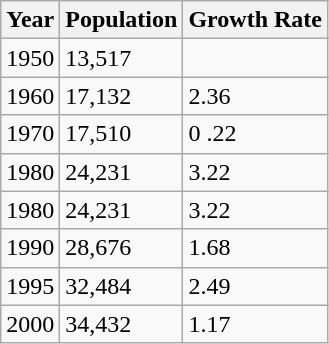<table class="wikitable">
<tr>
<th>Year</th>
<th>Population</th>
<th>Growth Rate</th>
</tr>
<tr>
<td>1950</td>
<td>13,517</td>
<td></td>
</tr>
<tr>
<td>1960</td>
<td>17,132</td>
<td>2.36</td>
</tr>
<tr>
<td>1970</td>
<td>17,510</td>
<td>0 .22</td>
</tr>
<tr>
<td>1980</td>
<td>24,231</td>
<td>3.22</td>
</tr>
<tr>
<td>1980</td>
<td>24,231</td>
<td>3.22</td>
</tr>
<tr>
<td>1990</td>
<td>28,676</td>
<td>1.68</td>
</tr>
<tr>
<td>1995</td>
<td>32,484</td>
<td>2.49</td>
</tr>
<tr>
<td>2000</td>
<td>34,432</td>
<td>1.17</td>
</tr>
</table>
